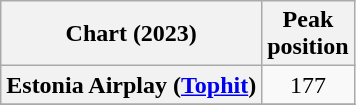<table class="wikitable plainrowheaders" style="text-align:center">
<tr>
<th scope="col">Chart (2023)</th>
<th scope="col">Peak<br> position</th>
</tr>
<tr>
<th scope="row">Estonia Airplay (<a href='#'>Tophit</a>)</th>
<td>177</td>
</tr>
<tr>
</tr>
</table>
